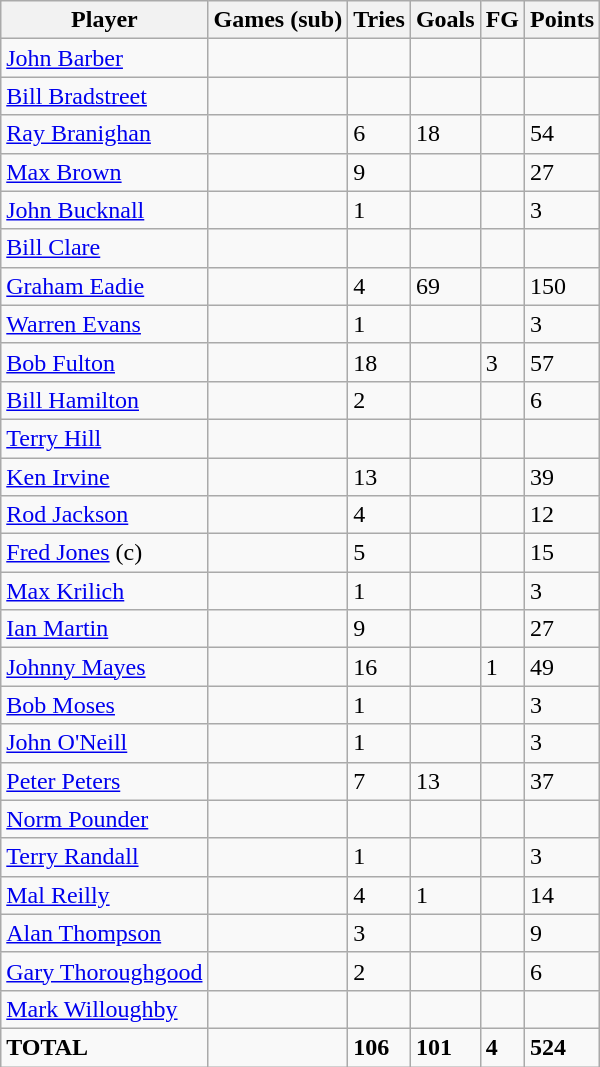<table class="wikitable" style="text-align:left;">
<tr>
<th>Player</th>
<th>Games (sub)</th>
<th>Tries</th>
<th>Goals</th>
<th>FG</th>
<th>Points</th>
</tr>
<tr>
<td> <a href='#'>John Barber</a></td>
<td></td>
<td></td>
<td></td>
<td></td>
<td></td>
</tr>
<tr>
<td> <a href='#'>Bill Bradstreet</a></td>
<td></td>
<td></td>
<td></td>
<td></td>
<td></td>
</tr>
<tr>
<td> <a href='#'>Ray Branighan</a></td>
<td></td>
<td>6</td>
<td>18</td>
<td></td>
<td>54</td>
</tr>
<tr>
<td> <a href='#'>Max Brown</a></td>
<td></td>
<td>9</td>
<td></td>
<td></td>
<td>27</td>
</tr>
<tr>
<td> <a href='#'>John Bucknall</a></td>
<td></td>
<td>1</td>
<td></td>
<td></td>
<td>3</td>
</tr>
<tr>
<td> <a href='#'>Bill Clare</a></td>
<td></td>
<td></td>
<td></td>
<td></td>
<td></td>
</tr>
<tr>
<td> <a href='#'>Graham Eadie</a></td>
<td></td>
<td>4</td>
<td>69</td>
<td></td>
<td>150</td>
</tr>
<tr>
<td> <a href='#'>Warren Evans</a></td>
<td></td>
<td>1</td>
<td></td>
<td></td>
<td>3</td>
</tr>
<tr>
<td> <a href='#'>Bob Fulton</a></td>
<td></td>
<td>18</td>
<td></td>
<td>3</td>
<td>57</td>
</tr>
<tr>
<td> <a href='#'>Bill Hamilton</a></td>
<td></td>
<td>2</td>
<td></td>
<td></td>
<td>6</td>
</tr>
<tr>
<td> <a href='#'>Terry Hill</a></td>
<td></td>
<td></td>
<td></td>
<td></td>
<td></td>
</tr>
<tr>
<td> <a href='#'>Ken Irvine</a></td>
<td></td>
<td>13</td>
<td></td>
<td></td>
<td>39</td>
</tr>
<tr>
<td> <a href='#'>Rod Jackson</a></td>
<td></td>
<td>4</td>
<td></td>
<td></td>
<td>12</td>
</tr>
<tr>
<td> <a href='#'>Fred Jones</a> (c)</td>
<td></td>
<td>5</td>
<td></td>
<td></td>
<td>15</td>
</tr>
<tr>
<td> <a href='#'>Max Krilich</a></td>
<td></td>
<td>1</td>
<td></td>
<td></td>
<td>3</td>
</tr>
<tr>
<td> <a href='#'>Ian Martin</a></td>
<td></td>
<td>9</td>
<td></td>
<td></td>
<td>27</td>
</tr>
<tr>
<td> <a href='#'>Johnny Mayes</a></td>
<td></td>
<td>16</td>
<td></td>
<td>1</td>
<td>49</td>
</tr>
<tr>
<td> <a href='#'>Bob Moses</a></td>
<td></td>
<td>1</td>
<td></td>
<td></td>
<td>3</td>
</tr>
<tr>
<td> <a href='#'>John O'Neill</a></td>
<td></td>
<td>1</td>
<td></td>
<td></td>
<td>3</td>
</tr>
<tr>
<td> <a href='#'>Peter Peters</a></td>
<td></td>
<td>7</td>
<td>13</td>
<td></td>
<td>37</td>
</tr>
<tr>
<td> <a href='#'>Norm Pounder</a></td>
<td></td>
<td></td>
<td></td>
<td></td>
<td></td>
</tr>
<tr>
<td> <a href='#'>Terry Randall</a></td>
<td></td>
<td>1</td>
<td></td>
<td></td>
<td>3</td>
</tr>
<tr>
<td> <a href='#'>Mal Reilly</a></td>
<td></td>
<td>4</td>
<td>1</td>
<td></td>
<td>14</td>
</tr>
<tr>
<td> <a href='#'>Alan Thompson</a></td>
<td></td>
<td>3</td>
<td></td>
<td></td>
<td>9</td>
</tr>
<tr>
<td> <a href='#'>Gary Thoroughgood</a></td>
<td></td>
<td>2</td>
<td></td>
<td></td>
<td>6</td>
</tr>
<tr>
<td> <a href='#'>Mark Willoughby</a></td>
<td></td>
<td></td>
<td></td>
<td></td>
<td></td>
</tr>
<tr>
<td><strong>TOTAL</strong></td>
<td></td>
<td><strong>106</strong></td>
<td><strong>101</strong></td>
<td><strong>4</strong></td>
<td><strong>524</strong></td>
</tr>
</table>
